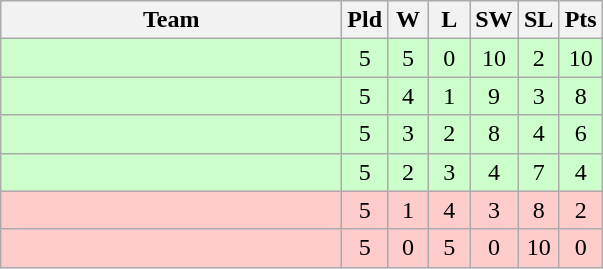<table class=wikitable style="text-align:center">
<tr>
<th width=220>Team</th>
<th width=20>Pld</th>
<th width=20>W</th>
<th width=20>L</th>
<th width=20>SW</th>
<th width=20>SL</th>
<th width=20>Pts</th>
</tr>
<tr bgcolor=ccffcc>
<td align=left></td>
<td>5</td>
<td>5</td>
<td>0</td>
<td>10</td>
<td>2</td>
<td>10</td>
</tr>
<tr bgcolor=ccffcc>
<td align=left></td>
<td>5</td>
<td>4</td>
<td>1</td>
<td>9</td>
<td>3</td>
<td>8</td>
</tr>
<tr bgcolor=ccffcc>
<td align=left></td>
<td>5</td>
<td>3</td>
<td>2</td>
<td>8</td>
<td>4</td>
<td>6</td>
</tr>
<tr bgcolor=ccffcc>
<td align=left></td>
<td>5</td>
<td>2</td>
<td>3</td>
<td>4</td>
<td>7</td>
<td>4</td>
</tr>
<tr bgcolor=ffcccc>
<td align=left></td>
<td>5</td>
<td>1</td>
<td>4</td>
<td>3</td>
<td>8</td>
<td>2</td>
</tr>
<tr bgcolor=ffcccc>
<td align=left></td>
<td>5</td>
<td>0</td>
<td>5</td>
<td>0</td>
<td>10</td>
<td>0</td>
</tr>
</table>
